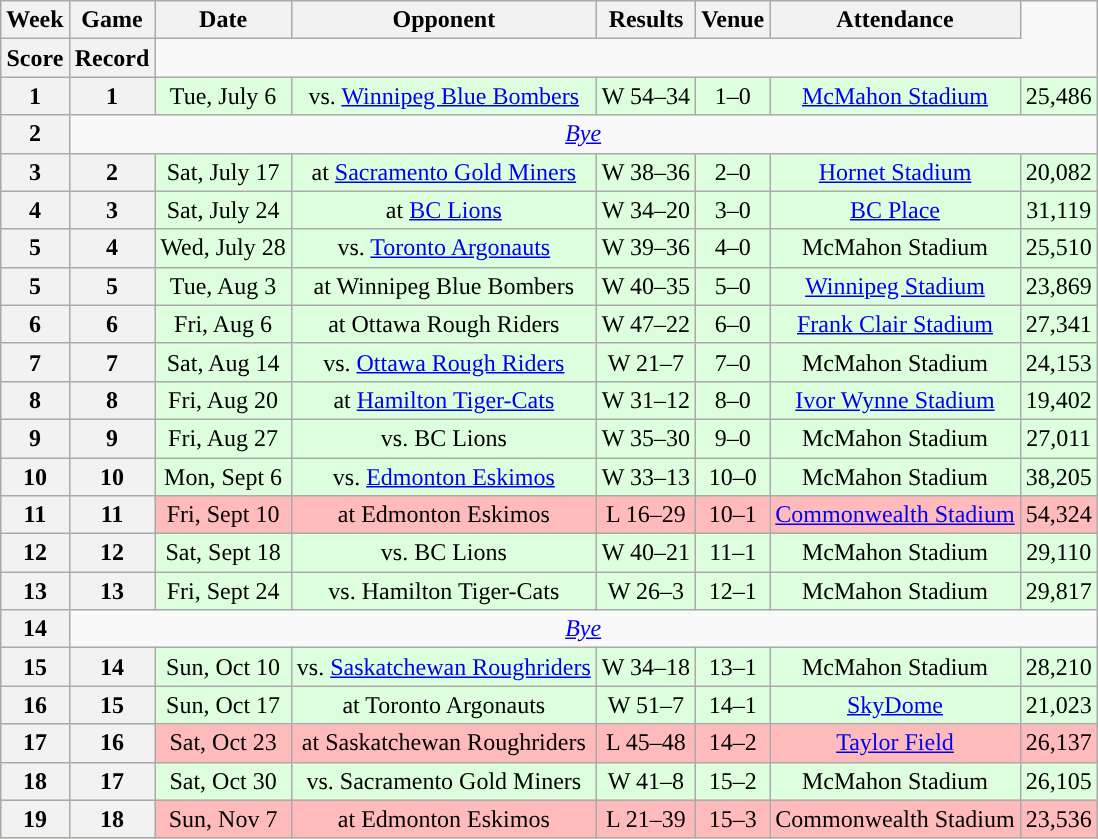<table class="wikitable" style="text-align:center">
<tr>
<th>Week</th>
<th>Game</th>
<th>Date</th>
<th>Opponent</th>
<th>Results</th>
<th>Venue</th>
<th>Attendance</th>
</tr>
<tr>
<th>Score</th>
<th>Record</th>
</tr>
<tr style="background:#ddffdd">
<th>1</th>
<th>1</th>
<td>Tue, July 6</td>
<td>vs. <a href='#'>Winnipeg Blue Bombers</a></td>
<td>W 54–34</td>
<td>1–0</td>
<td><a href='#'>McMahon Stadium</a></td>
<td>25,486</td>
</tr>
<tr>
<th>2</th>
<td colspan="7"><em><a href='#'>Bye</a></em></td>
</tr>
<tr style="background:#ddffdd">
<th>3</th>
<th>2</th>
<td>Sat, July 17</td>
<td>at <a href='#'>Sacramento Gold Miners</a></td>
<td>W 38–36</td>
<td>2–0</td>
<td><a href='#'>Hornet Stadium</a></td>
<td>20,082</td>
</tr>
<tr style="background:#ddffdd">
<th>4</th>
<th>3</th>
<td>Sat, July 24</td>
<td>at <a href='#'>BC Lions</a></td>
<td>W 34–20</td>
<td>3–0</td>
<td><a href='#'>BC Place</a></td>
<td>31,119</td>
</tr>
<tr style="background:#ddffdd">
<th>5</th>
<th>4</th>
<td>Wed, July 28</td>
<td>vs. <a href='#'>Toronto Argonauts</a></td>
<td>W 39–36</td>
<td>4–0</td>
<td>McMahon Stadium</td>
<td>25,510</td>
</tr>
<tr style="background:#ddffdd">
<th>5</th>
<th>5</th>
<td>Tue, Aug 3</td>
<td>at Winnipeg Blue Bombers</td>
<td>W 40–35</td>
<td>5–0</td>
<td><a href='#'>Winnipeg Stadium</a></td>
<td>23,869</td>
</tr>
<tr style="background:#ddffdd">
<th>6</th>
<th>6</th>
<td>Fri, Aug 6</td>
<td>at Ottawa Rough Riders</td>
<td>W 47–22</td>
<td>6–0</td>
<td><a href='#'>Frank Clair Stadium</a></td>
<td>27,341</td>
</tr>
<tr style="background:#ddffdd">
<th>7</th>
<th>7</th>
<td>Sat, Aug 14</td>
<td>vs. <a href='#'>Ottawa Rough Riders</a></td>
<td>W 21–7</td>
<td>7–0</td>
<td>McMahon Stadium</td>
<td>24,153</td>
</tr>
<tr style="background:#ddffdd">
<th>8</th>
<th>8</th>
<td>Fri, Aug 20</td>
<td>at <a href='#'>Hamilton Tiger-Cats</a></td>
<td>W 31–12</td>
<td>8–0</td>
<td><a href='#'>Ivor Wynne Stadium</a></td>
<td>19,402</td>
</tr>
<tr style="background:#ddffdd">
<th>9</th>
<th>9</th>
<td>Fri, Aug 27</td>
<td>vs. BC Lions</td>
<td>W 35–30</td>
<td>9–0</td>
<td>McMahon Stadium</td>
<td>27,011</td>
</tr>
<tr style="background:#ddffdd">
<th>10</th>
<th>10</th>
<td>Mon, Sept 6</td>
<td>vs. <a href='#'>Edmonton Eskimos</a></td>
<td>W 33–13</td>
<td>10–0</td>
<td>McMahon Stadium</td>
<td>38,205</td>
</tr>
<tr style="background:#ffbbbb">
<th>11</th>
<th>11</th>
<td>Fri, Sept 10</td>
<td>at Edmonton Eskimos</td>
<td>L 16–29</td>
<td>10–1</td>
<td><a href='#'>Commonwealth Stadium</a></td>
<td>54,324</td>
</tr>
<tr style="background:#ddffdd">
<th>12</th>
<th>12</th>
<td>Sat, Sept 18</td>
<td>vs. BC Lions</td>
<td>W 40–21</td>
<td>11–1</td>
<td>McMahon Stadium</td>
<td>29,110</td>
</tr>
<tr style="background:#ddffdd">
<th>13</th>
<th>13</th>
<td>Fri, Sept 24</td>
<td>vs. Hamilton Tiger-Cats</td>
<td>W 26–3</td>
<td>12–1</td>
<td>McMahon Stadium</td>
<td>29,817</td>
</tr>
<tr>
<th>14</th>
<td colspan="7"><em><a href='#'>Bye</a></em></td>
</tr>
<tr style="background:#ddffdd">
<th>15</th>
<th>14</th>
<td>Sun, Oct 10</td>
<td>vs. <a href='#'>Saskatchewan Roughriders</a></td>
<td>W 34–18</td>
<td>13–1</td>
<td>McMahon Stadium</td>
<td>28,210</td>
</tr>
<tr style="background:#ddffdd">
<th>16</th>
<th>15</th>
<td>Sun, Oct 17</td>
<td>at Toronto Argonauts</td>
<td>W 51–7</td>
<td>14–1</td>
<td><a href='#'>SkyDome</a></td>
<td>21,023</td>
</tr>
<tr align="center" bgcolor="#ffbbbb">
<th>17</th>
<th>16</th>
<td>Sat, Oct 23</td>
<td>at Saskatchewan Roughriders</td>
<td>L 45–48</td>
<td>14–2</td>
<td><a href='#'>Taylor Field</a></td>
<td>26,137</td>
</tr>
<tr style="background:#ddffdd">
<th>18</th>
<th>17</th>
<td>Sat, Oct 30</td>
<td>vs. Sacramento Gold Miners</td>
<td>W 41–8</td>
<td>15–2</td>
<td>McMahon Stadium</td>
<td>26,105</td>
</tr>
<tr style="background:#ffbbbb">
<th>19</th>
<th>18</th>
<td>Sun, Nov 7</td>
<td>at Edmonton Eskimos</td>
<td>L 21–39</td>
<td>15–3</td>
<td>Commonwealth Stadium</td>
<td>23,536</td>
</tr>
</table>
